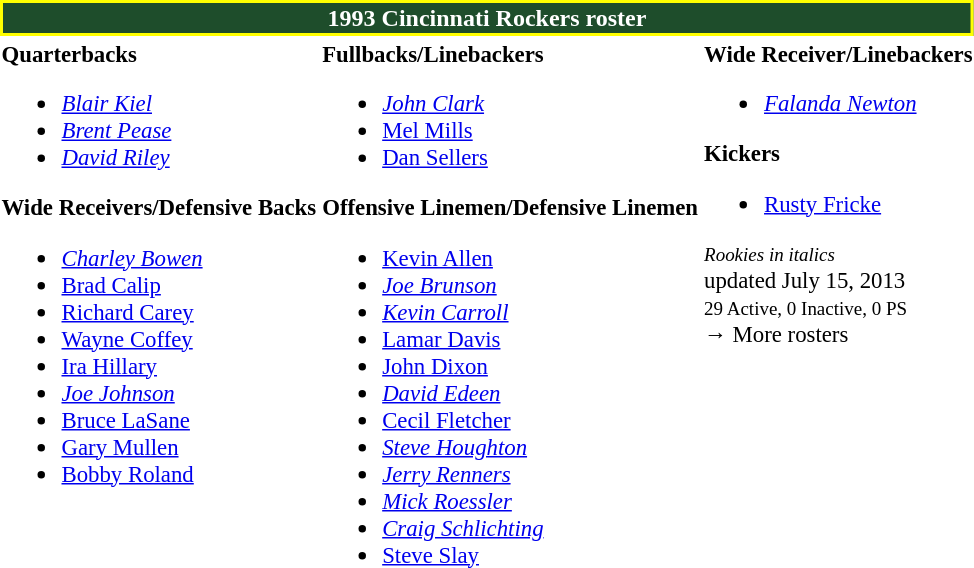<table class="toccolours" style="text-align: left;">
<tr>
<th colspan="7" style="background:#1E4D2B; border:2px solid yellow; color:white; text-align:center;">1993 Cincinnati Rockers roster</th>
</tr>
<tr>
<td style="font-size: 95%;" valign="top"><strong>Quarterbacks</strong><br><ul><li> <em><a href='#'>Blair Kiel</a></em></li><li> <em><a href='#'>Brent Pease</a></em></li><li> <em><a href='#'>David Riley</a></em></li></ul><strong>Wide Receivers/Defensive Backs</strong><ul><li> <em><a href='#'>Charley Bowen</a></em></li><li> <a href='#'>Brad Calip</a></li><li> <a href='#'>Richard Carey</a></li><li> <a href='#'>Wayne Coffey</a></li><li> <a href='#'>Ira Hillary</a></li><li> <em><a href='#'>Joe Johnson</a></em></li><li> <a href='#'>Bruce LaSane</a></li><li> <a href='#'>Gary Mullen</a></li><li> <a href='#'>Bobby Roland</a></li></ul></td>
<td style="font-size: 95%;" valign="top"><strong>Fullbacks/Linebackers</strong><br><ul><li> <em><a href='#'>John Clark</a></em></li><li> <a href='#'>Mel Mills</a></li><li> <a href='#'>Dan Sellers</a></li></ul><strong>Offensive Linemen/Defensive Linemen</strong><ul><li> <a href='#'>Kevin Allen</a></li><li> <em><a href='#'>Joe Brunson</a></em></li><li> <em><a href='#'>Kevin Carroll</a></em></li><li> <a href='#'>Lamar Davis</a></li><li> <a href='#'>John Dixon</a></li><li> <em><a href='#'>David Edeen</a></em></li><li> <a href='#'>Cecil Fletcher</a></li><li> <em><a href='#'>Steve Houghton</a></em></li><li> <em><a href='#'>Jerry Renners</a></em></li><li> <em><a href='#'>Mick Roessler</a></em></li><li> <em><a href='#'>Craig Schlichting</a></em></li><li> <a href='#'>Steve Slay</a></li></ul></td>
<td style="font-size: 95%;" valign="top"><strong>Wide Receiver/Linebackers</strong><br><ul><li> <em><a href='#'>Falanda Newton</a></em></li></ul><strong>Kickers</strong><ul><li> <a href='#'>Rusty Fricke</a></li></ul><small><em>Rookies in italics</em></small><br>
 updated July 15, 2013<br>
<small>29 Active, 0 Inactive, 0 PS</small><br>→ More rosters</td>
</tr>
<tr>
</tr>
</table>
